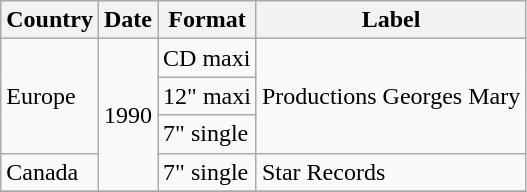<table class=wikitable>
<tr>
<th>Country</th>
<th>Date</th>
<th>Format</th>
<th>Label</th>
</tr>
<tr>
<td rowspan="3">Europe</td>
<td rowspan="4">1990</td>
<td>CD maxi</td>
<td rowspan="3">Productions Georges Mary</td>
</tr>
<tr>
<td>12" maxi</td>
</tr>
<tr>
<td>7" single</td>
</tr>
<tr>
<td>Canada</td>
<td>7" single</td>
<td>Star Records</td>
</tr>
<tr>
</tr>
</table>
